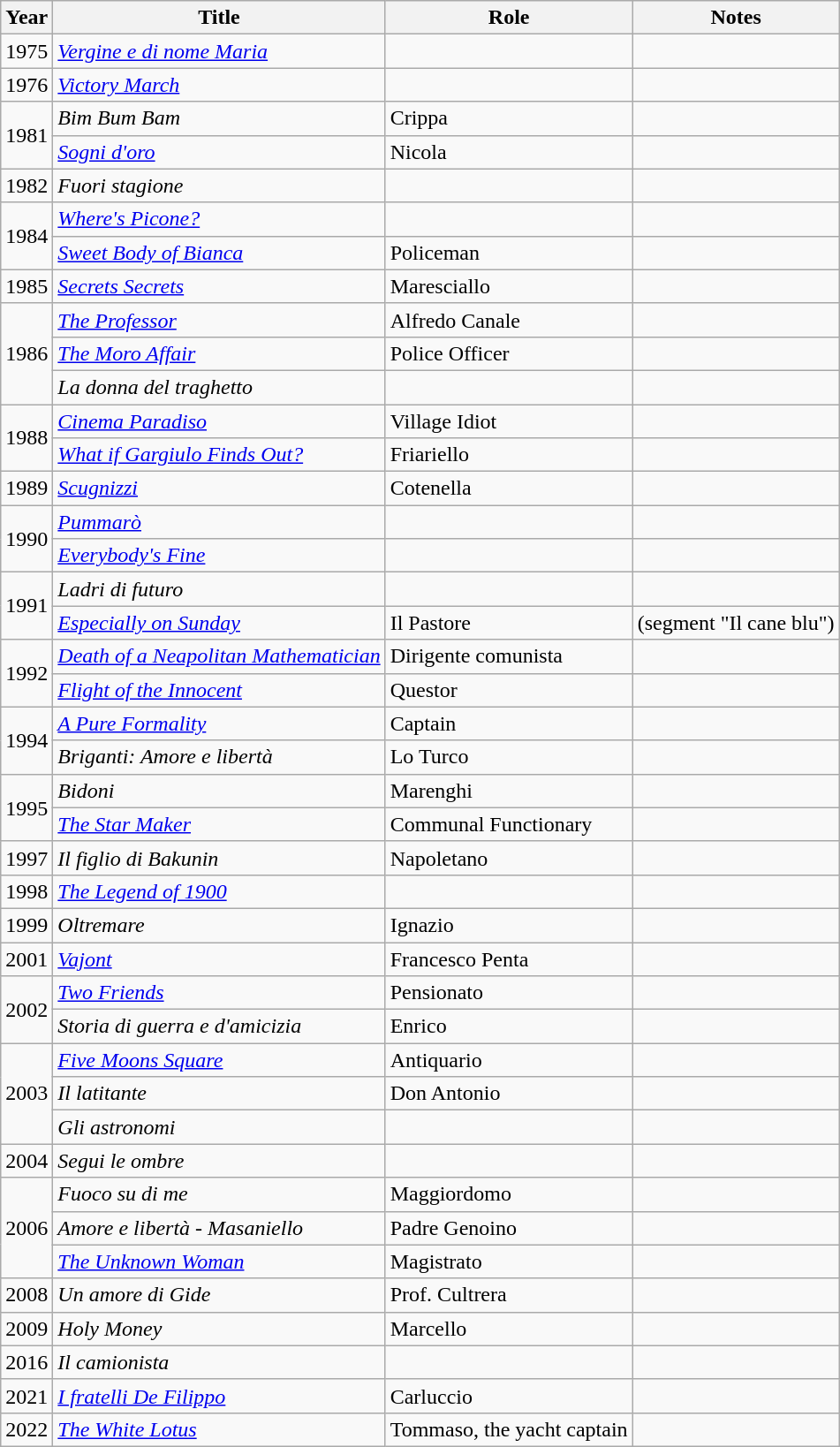<table class="wikitable sortable">
<tr>
<th>Year</th>
<th>Title</th>
<th>Role</th>
<th class="unsortable">Notes</th>
</tr>
<tr>
<td>1975</td>
<td><em><a href='#'>Vergine e di nome Maria</a></em></td>
<td></td>
<td></td>
</tr>
<tr>
<td>1976</td>
<td><em><a href='#'>Victory March</a></em></td>
<td></td>
<td></td>
</tr>
<tr>
<td rowspan=2>1981</td>
<td><em>Bim Bum Bam</em></td>
<td>Crippa</td>
<td></td>
</tr>
<tr>
<td><em><a href='#'>Sogni d'oro</a></em></td>
<td>Nicola</td>
<td></td>
</tr>
<tr>
<td>1982</td>
<td><em>Fuori stagione</em></td>
<td></td>
<td></td>
</tr>
<tr>
<td rowspan=2>1984</td>
<td><em><a href='#'>Where's Picone?</a></em></td>
<td></td>
<td></td>
</tr>
<tr>
<td><em><a href='#'>Sweet Body of Bianca</a></em></td>
<td>Policeman</td>
<td></td>
</tr>
<tr>
<td>1985</td>
<td><em><a href='#'>Secrets Secrets</a></em></td>
<td>Maresciallo</td>
<td></td>
</tr>
<tr>
<td rowspan=3>1986</td>
<td><em><a href='#'>The Professor</a></em></td>
<td>Alfredo Canale</td>
<td></td>
</tr>
<tr>
<td><em><a href='#'>The Moro Affair</a></em></td>
<td>Police Officer</td>
<td></td>
</tr>
<tr>
<td><em>La donna del traghetto</em></td>
<td></td>
<td></td>
</tr>
<tr>
<td rowspan=2>1988</td>
<td><em><a href='#'>Cinema Paradiso</a></em></td>
<td>Village Idiot</td>
<td></td>
</tr>
<tr>
<td><em><a href='#'>What if Gargiulo Finds Out?</a></em></td>
<td>Friariello</td>
<td></td>
</tr>
<tr>
<td>1989</td>
<td><em><a href='#'>Scugnizzi</a></em></td>
<td>Cotenella</td>
<td></td>
</tr>
<tr>
<td rowspan=2>1990</td>
<td><em><a href='#'>Pummarò</a></em></td>
<td></td>
<td></td>
</tr>
<tr>
<td><em><a href='#'>Everybody's Fine</a></em></td>
<td></td>
<td></td>
</tr>
<tr>
<td rowspan=2>1991</td>
<td><em>Ladri di futuro</em></td>
<td></td>
<td></td>
</tr>
<tr>
<td><em><a href='#'>Especially on Sunday</a></em></td>
<td>Il Pastore</td>
<td>(segment "Il cane blu")</td>
</tr>
<tr>
<td rowspan=2>1992</td>
<td><em><a href='#'>Death of a Neapolitan Mathematician</a></em></td>
<td>Dirigente comunista</td>
<td></td>
</tr>
<tr>
<td><em><a href='#'>Flight of the Innocent</a></em></td>
<td>Questor</td>
<td></td>
</tr>
<tr>
<td rowspan=2>1994</td>
<td><em><a href='#'>A Pure Formality</a></em></td>
<td>Captain</td>
<td></td>
</tr>
<tr>
<td><em>Briganti: Amore e libertà</em></td>
<td>Lo Turco</td>
<td></td>
</tr>
<tr>
<td rowspan=2>1995</td>
<td><em>Bidoni</em></td>
<td>Marenghi</td>
<td></td>
</tr>
<tr>
<td><em><a href='#'>The Star Maker</a></em></td>
<td>Communal Functionary</td>
<td></td>
</tr>
<tr>
<td>1997</td>
<td><em>Il figlio di Bakunin</em></td>
<td>Napoletano</td>
<td></td>
</tr>
<tr>
<td>1998</td>
<td><em><a href='#'>The Legend of 1900</a></em></td>
<td></td>
<td></td>
</tr>
<tr>
<td>1999</td>
<td><em>Oltremare</em></td>
<td>Ignazio</td>
<td></td>
</tr>
<tr>
<td>2001</td>
<td><em><a href='#'>Vajont</a></em></td>
<td>Francesco Penta</td>
<td></td>
</tr>
<tr>
<td rowspan=2>2002</td>
<td><em><a href='#'>Two Friends</a></em></td>
<td>Pensionato</td>
<td></td>
</tr>
<tr>
<td><em>Storia di guerra e d'amicizia</em></td>
<td>Enrico</td>
<td></td>
</tr>
<tr>
<td rowspan=3>2003</td>
<td><em><a href='#'>Five Moons Square</a></em></td>
<td>Antiquario</td>
<td></td>
</tr>
<tr>
<td><em>Il latitante</em></td>
<td>Don Antonio</td>
<td></td>
</tr>
<tr>
<td><em>Gli astronomi</em></td>
<td></td>
<td></td>
</tr>
<tr>
<td>2004</td>
<td><em>Segui le ombre</em></td>
<td></td>
<td></td>
</tr>
<tr>
<td rowspan=3>2006</td>
<td><em>Fuoco su di me</em></td>
<td>Maggiordomo</td>
<td></td>
</tr>
<tr>
<td><em>Amore e libertà - Masaniello</em></td>
<td>Padre Genoino</td>
<td></td>
</tr>
<tr>
<td><em><a href='#'>The Unknown Woman</a></em></td>
<td>Magistrato</td>
<td></td>
</tr>
<tr>
<td>2008</td>
<td><em>Un amore di Gide</em></td>
<td>Prof. Cultrera</td>
<td></td>
</tr>
<tr>
<td>2009</td>
<td><em>Holy Money</em></td>
<td>Marcello</td>
<td></td>
</tr>
<tr>
<td>2016</td>
<td><em>Il camionista</em></td>
<td></td>
<td></td>
</tr>
<tr>
<td>2021</td>
<td><em><a href='#'>I fratelli De Filippo</a></em></td>
<td>Carluccio</td>
<td></td>
</tr>
<tr>
<td>2022</td>
<td><em><a href='#'>The White Lotus</a></em></td>
<td>Tommaso, the yacht captain</td>
<td></td>
</tr>
</table>
